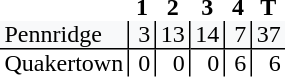<table style="border-collapse: collapse;">
<tr>
<th style="text-align: left;"></th>
<th style="text-align: center; padding: 0px 3px 0px 3px; width:12px;">1</th>
<th style="text-align: center; padding: 0px 3px 0px 3px; width:12px;">2</th>
<th style="text-align: center; padding: 0px 3px 0px 3px; width:12px;">3</th>
<th style="text-align: center; padding: 0px 3px 0px 3px; width:12px;">4</th>
<th style="text-align: center; padding: 0px 3px 0px 3px; width:12px;">T</th>
</tr>
<tr>
<td style="background: #f8f9fa; text-align: left; border-bottom: 1px solid black; padding: 0px 3px 0px 3px;">Pennridge</td>
<td style="background: #f8f9fa; border-left: 1px solid black; border-bottom: 1px solid black; text-align: right; padding: 0px 3px 0px 3px;">3</td>
<td style="background: #f8f9fa; border-left: 1px solid black; border-bottom: 1px solid black; text-align: right; padding: 0px 3px 0px 3px;">13</td>
<td style="background: #f8f9fa; border-left: 1px solid black; border-bottom: 1px solid black; text-align: right; padding: 0px 3px 0px 3px;">14</td>
<td style="background: #f8f9fa; border-left: 1px solid black; border-bottom: 1px solid black; text-align: right; padding: 0px 3px 0px 3px;">7</td>
<td style="background: #f8f9fa; border-left: 1px solid black; border-bottom: 1px solid black; text-align: right; padding: 0px 3px 0px 3px;">37</td>
</tr>
<tr>
<td style="text-align: left; padding: 0px 3px 0px 3px;">Quakertown</td>
<td style="border-left: 1px solid black; text-align: right; padding: 0px 3px 0px 3px;">0</td>
<td style="border-left: 1px solid black; text-align: right; padding: 0px 3px 0px 3px;">0</td>
<td style="border-left: 1px solid black; text-align: right; padding: 0px 3px 0px 3px;">0</td>
<td style="border-left: 1px solid black; text-align: right; padding: 0px 3px 0px 3px;">6</td>
<td style="border-left: 1px solid black; text-align: right; padding: 0px 3px 0px 3px;">6</td>
</tr>
</table>
